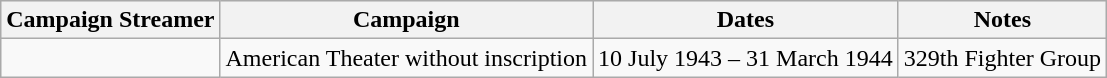<table class="wikitable">
<tr style="background:#efefef;">
<th>Campaign Streamer</th>
<th>Campaign</th>
<th>Dates</th>
<th>Notes</th>
</tr>
<tr>
<td></td>
<td>American Theater without inscription</td>
<td>10 July 1943 – 31 March 1944</td>
<td>329th Fighter Group</td>
</tr>
</table>
